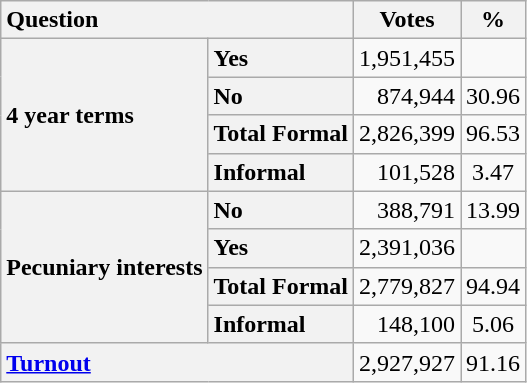<table class="wikitable" align="center">
<tr>
<th colspan="2" style="text-align:left">Question</th>
<th>Votes</th>
<th>%</th>
</tr>
<tr>
<th rowspan="4" style="text-align:left">4 year terms</th>
<th style="text-align:left">Yes</th>
<td align="right">1,951,455</td>
<td></td>
</tr>
<tr>
<th style="text-align:left">No</th>
<td align="right">874,944</td>
<td align="center">30.96</td>
</tr>
<tr>
<th style="text-align:left">Total Formal</th>
<td align="right">2,826,399</td>
<td align="center">96.53</td>
</tr>
<tr>
<th style="text-align:left">Informal</th>
<td align="right">101,528</td>
<td align="center">3.47</td>
</tr>
<tr>
<th rowspan="4">Pecuniary interests</th>
<th style="text-align:left">No</th>
<td align="right">388,791</td>
<td align="center">13.99</td>
</tr>
<tr>
<th style="text-align:left">Yes</th>
<td align="right">2,391,036</td>
<td></td>
</tr>
<tr>
<th style="text-align:left">Total Formal</th>
<td align="right">2,779,827</td>
<td align="center">94.94</td>
</tr>
<tr>
<th style="text-align:left">Informal</th>
<td align="right">148,100</td>
<td align="center">5.06</td>
</tr>
<tr>
<th colspan="2" style="text-align:left"><a href='#'>Turnout</a></th>
<td align="right">2,927,927</td>
<td align="center">91.16</td>
</tr>
</table>
